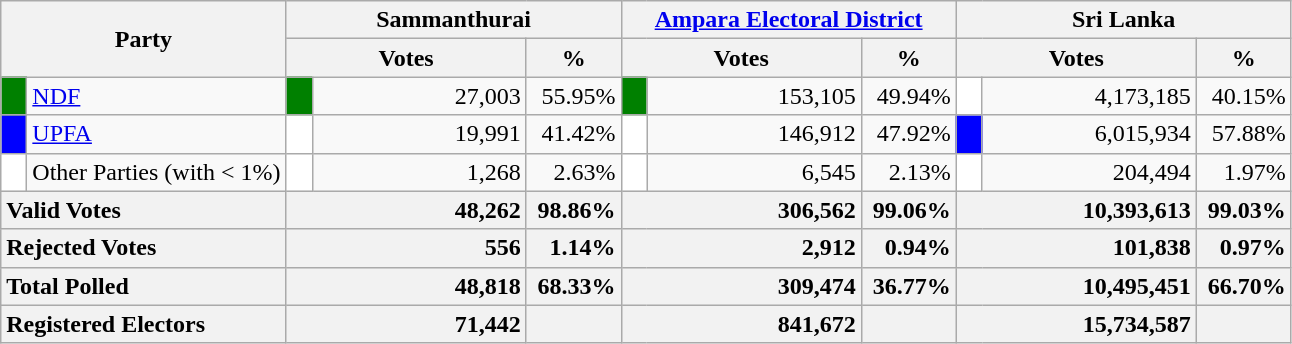<table class="wikitable">
<tr>
<th colspan="2" width="144px"rowspan="2">Party</th>
<th colspan="3" width="216px">Sammanthurai</th>
<th colspan="3" width="216px"><a href='#'>Ampara Electoral District</a></th>
<th colspan="3" width="216px">Sri Lanka</th>
</tr>
<tr>
<th colspan="2" width="144px">Votes</th>
<th>%</th>
<th colspan="2" width="144px">Votes</th>
<th>%</th>
<th colspan="2" width="144px">Votes</th>
<th>%</th>
</tr>
<tr>
<td style="background-color:green;" width="10px"></td>
<td style="text-align:left;"><a href='#'>NDF</a></td>
<td style="background-color:green;" width="10px"></td>
<td style="text-align:right;">27,003</td>
<td style="text-align:right;">55.95%</td>
<td style="background-color:green;" width="10px"></td>
<td style="text-align:right;">153,105</td>
<td style="text-align:right;">49.94%</td>
<td style="background-color:white;" width="10px"></td>
<td style="text-align:right;">4,173,185</td>
<td style="text-align:right;">40.15%</td>
</tr>
<tr>
<td style="background-color:blue;" width="10px"></td>
<td style="text-align:left;"><a href='#'>UPFA</a></td>
<td style="background-color:white;" width="10px"></td>
<td style="text-align:right;">19,991</td>
<td style="text-align:right;">41.42%</td>
<td style="background-color:white;" width="10px"></td>
<td style="text-align:right;">146,912</td>
<td style="text-align:right;">47.92%</td>
<td style="background-color:blue;" width="10px"></td>
<td style="text-align:right;">6,015,934</td>
<td style="text-align:right;">57.88%</td>
</tr>
<tr>
<td style="background-color:white;" width="10px"></td>
<td style="text-align:left;">Other Parties (with < 1%)</td>
<td style="background-color:white;" width="10px"></td>
<td style="text-align:right;">1,268</td>
<td style="text-align:right;">2.63%</td>
<td style="background-color:white;" width="10px"></td>
<td style="text-align:right;">6,545</td>
<td style="text-align:right;">2.13%</td>
<td style="background-color:white;" width="10px"></td>
<td style="text-align:right;">204,494</td>
<td style="text-align:right;">1.97%</td>
</tr>
<tr>
<th colspan="2" width="144px"style="text-align:left;">Valid Votes</th>
<th style="text-align:right;"colspan="2" width="144px">48,262</th>
<th style="text-align:right;">98.86%</th>
<th style="text-align:right;"colspan="2" width="144px">306,562</th>
<th style="text-align:right;">99.06%</th>
<th style="text-align:right;"colspan="2" width="144px">10,393,613</th>
<th style="text-align:right;">99.03%</th>
</tr>
<tr>
<th colspan="2" width="144px"style="text-align:left;">Rejected Votes</th>
<th style="text-align:right;"colspan="2" width="144px">556</th>
<th style="text-align:right;">1.14%</th>
<th style="text-align:right;"colspan="2" width="144px">2,912</th>
<th style="text-align:right;">0.94%</th>
<th style="text-align:right;"colspan="2" width="144px">101,838</th>
<th style="text-align:right;">0.97%</th>
</tr>
<tr>
<th colspan="2" width="144px"style="text-align:left;">Total Polled</th>
<th style="text-align:right;"colspan="2" width="144px">48,818</th>
<th style="text-align:right;">68.33%</th>
<th style="text-align:right;"colspan="2" width="144px">309,474</th>
<th style="text-align:right;">36.77%</th>
<th style="text-align:right;"colspan="2" width="144px">10,495,451</th>
<th style="text-align:right;">66.70%</th>
</tr>
<tr>
<th colspan="2" width="144px"style="text-align:left;">Registered Electors</th>
<th style="text-align:right;"colspan="2" width="144px">71,442</th>
<th></th>
<th style="text-align:right;"colspan="2" width="144px">841,672</th>
<th></th>
<th style="text-align:right;"colspan="2" width="144px">15,734,587</th>
<th></th>
</tr>
</table>
